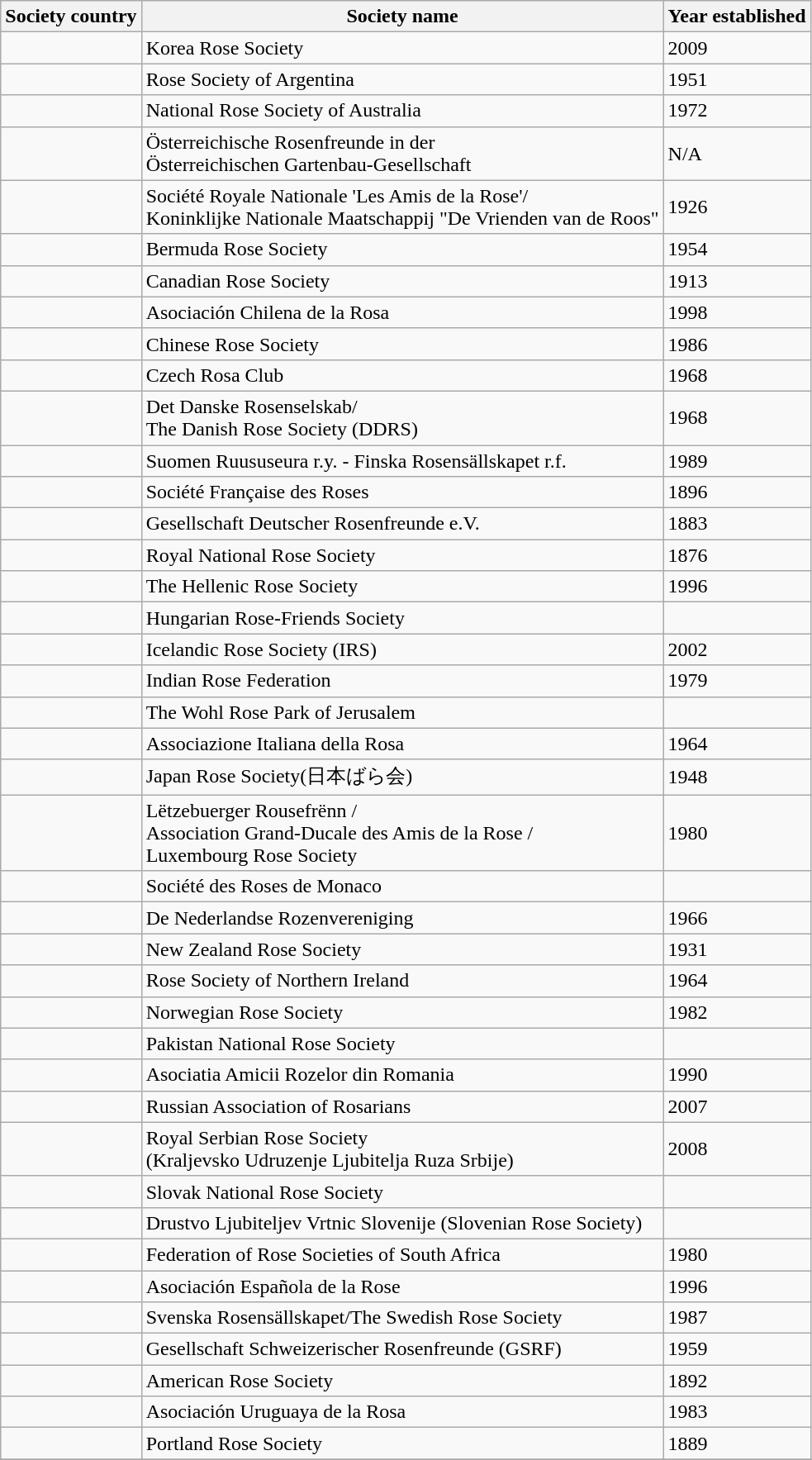<table class="sortable wikitable">
<tr>
<th class="sortable">Society country</th>
<th class="sortable">Society name</th>
<th class="sortable">Year established</th>
</tr>
<tr>
<td></td>
<td>Korea Rose Society</td>
<td>2009</td>
</tr>
<tr>
<td></td>
<td>Rose Society of Argentina</td>
<td>1951</td>
</tr>
<tr>
<td></td>
<td>National Rose Society of Australia</td>
<td>1972</td>
</tr>
<tr>
<td></td>
<td>Österreichische Rosenfreunde in der<br>Österreichischen Gartenbau-Gesellschaft</td>
<td>N/A</td>
</tr>
<tr>
<td></td>
<td>Société Royale Nationale 'Les Amis de la Rose'/<br>Koninklijke Nationale Maatschappij "De Vrienden van de Roos"</td>
<td>1926</td>
</tr>
<tr>
<td></td>
<td>Bermuda Rose Society</td>
<td>1954</td>
</tr>
<tr>
<td></td>
<td>Canadian Rose Society</td>
<td>1913</td>
</tr>
<tr>
<td></td>
<td>Asociación Chilena de la Rosa</td>
<td>1998</td>
</tr>
<tr>
<td></td>
<td>Chinese Rose Society</td>
<td>1986</td>
</tr>
<tr>
<td></td>
<td>Czech Rosa Club</td>
<td>1968</td>
</tr>
<tr>
<td></td>
<td>Det Danske Rosenselskab/<br>The Danish Rose Society (DDRS)</td>
<td>1968</td>
</tr>
<tr>
<td></td>
<td>Suomen Ruususeura r.y. - Finska Rosensällskapet r.f.</td>
<td>1989</td>
</tr>
<tr>
<td></td>
<td>Société Française des Roses</td>
<td>1896</td>
</tr>
<tr>
<td></td>
<td>Gesellschaft Deutscher Rosenfreunde e.V.</td>
<td>1883</td>
</tr>
<tr>
<td></td>
<td>Royal National Rose Society</td>
<td>1876</td>
</tr>
<tr>
<td></td>
<td>The Hellenic Rose Society</td>
<td>1996</td>
</tr>
<tr>
<td></td>
<td>Hungarian Rose-Friends Society</td>
<td>   </td>
</tr>
<tr>
<td></td>
<td>Icelandic Rose Society (IRS)</td>
<td>2002</td>
</tr>
<tr>
<td></td>
<td>Indian Rose Federation</td>
<td>1979</td>
</tr>
<tr>
<td></td>
<td>The Wohl Rose Park of Jerusalem</td>
<td>   </td>
</tr>
<tr>
<td></td>
<td>Associazione Italiana della Rosa</td>
<td>1964</td>
</tr>
<tr>
<td></td>
<td>Japan Rose Society(日本ばら会)</td>
<td>1948</td>
</tr>
<tr>
<td></td>
<td>Lëtzebuerger Rousefrënn /<br>Association Grand-Ducale des Amis de la Rose /<br>Luxembourg Rose Society</td>
<td>1980</td>
</tr>
<tr>
<td></td>
<td>Société des Roses de Monaco</td>
<td>   </td>
</tr>
<tr>
<td></td>
<td>De Nederlandse Rozenvereniging</td>
<td>1966</td>
</tr>
<tr>
<td></td>
<td>New Zealand Rose Society</td>
<td>1931</td>
</tr>
<tr>
<td></td>
<td>Rose Society of Northern Ireland</td>
<td>1964</td>
</tr>
<tr>
<td></td>
<td>Norwegian Rose Society</td>
<td>1982</td>
</tr>
<tr>
<td></td>
<td>Pakistan National Rose Society</td>
<td>   </td>
</tr>
<tr>
<td></td>
<td>Asociatia Amicii Rozelor din Romania</td>
<td>1990</td>
</tr>
<tr>
<td></td>
<td>Russian Association of Rosarians</td>
<td>2007</td>
</tr>
<tr>
<td></td>
<td>Royal Serbian Rose Society<br>(Kraljevsko Udruzenje Ljubitelja Ruza Srbije)</td>
<td>2008</td>
</tr>
<tr>
<td></td>
<td>Slovak National Rose Society</td>
<td>   </td>
</tr>
<tr>
<td></td>
<td>Drustvo Ljubiteljev Vrtnic Slovenije (Slovenian Rose Society)</td>
<td>   </td>
</tr>
<tr>
<td></td>
<td>Federation of Rose Societies of South Africa</td>
<td>1980</td>
</tr>
<tr>
<td></td>
<td>Asociación Española de la Rose</td>
<td>1996</td>
</tr>
<tr>
<td></td>
<td>Svenska Rosensällskapet/The Swedish Rose Society</td>
<td>1987</td>
</tr>
<tr>
<td></td>
<td>Gesellschaft Schweizerischer Rosenfreunde (GSRF)</td>
<td>1959</td>
</tr>
<tr>
<td></td>
<td>American Rose Society</td>
<td>1892</td>
</tr>
<tr>
<td></td>
<td>Asociación Uruguaya de la Rosa</td>
<td>1983</td>
</tr>
<tr>
<td></td>
<td>Portland Rose Society</td>
<td>1889</td>
</tr>
<tr>
</tr>
</table>
